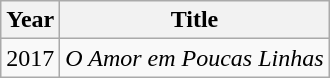<table class="wikitable">
<tr>
<th scope="col">Year</th>
<th scope="col">Title</th>
</tr>
<tr>
<td>2017</td>
<td><em>O Amor em Poucas Linhas</em></td>
</tr>
</table>
